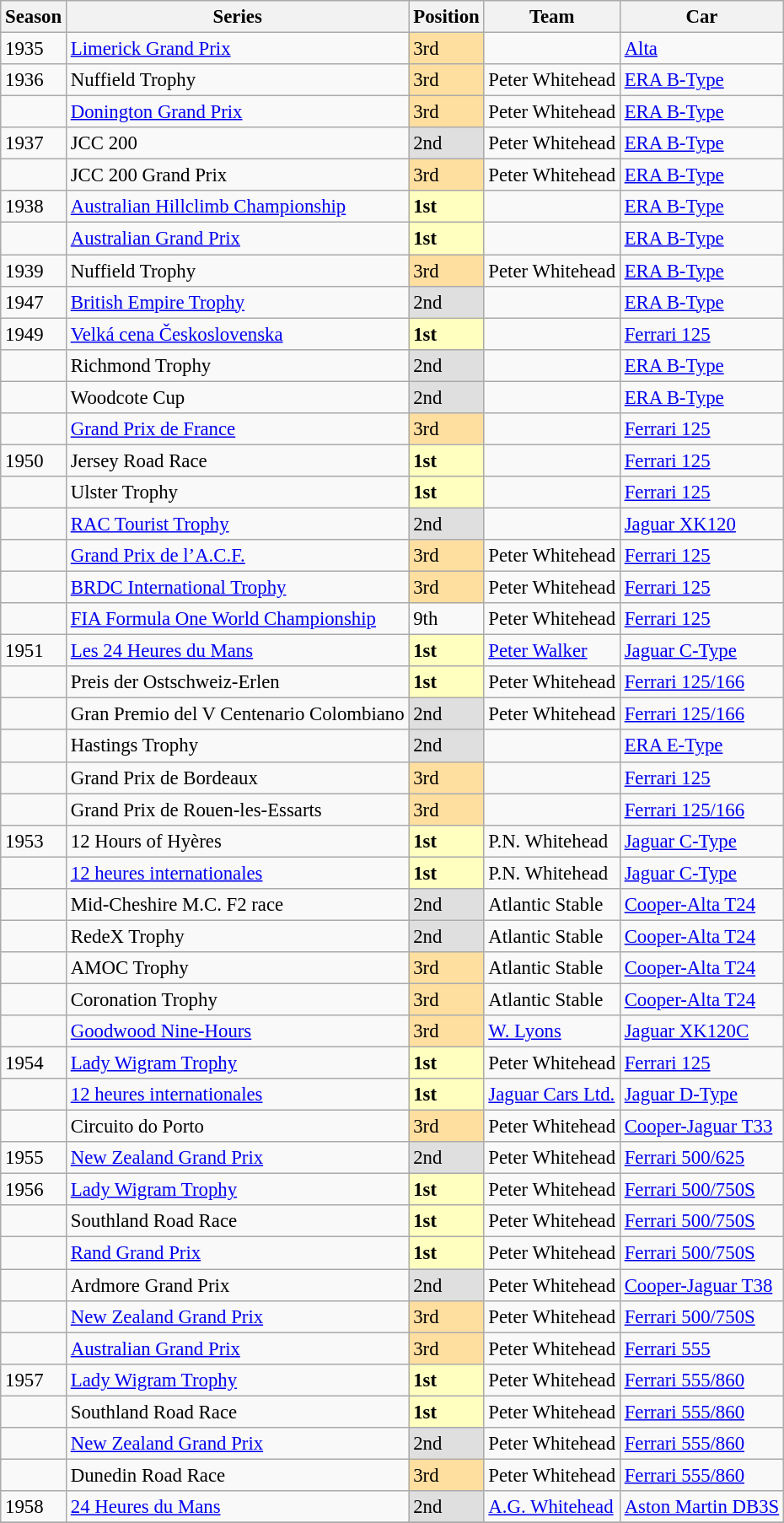<table class="wikitable" style="font-size: 95%;"|->
<tr>
<th>Season</th>
<th>Series</th>
<th>Position</th>
<th>Team</th>
<th>Car</th>
</tr>
<tr>
<td>1935</td>
<td><a href='#'>Limerick Grand Prix</a>  </td>
<td style="background:#ffdf9f;">3rd</td>
<td></td>
<td><a href='#'>Alta</a></td>
</tr>
<tr>
<td>1936</td>
<td>Nuffield Trophy  </td>
<td style="background:#ffdf9f;">3rd</td>
<td>Peter Whitehead</td>
<td><a href='#'>ERA B-Type</a></td>
</tr>
<tr>
<td></td>
<td><a href='#'>Donington Grand Prix</a>  </td>
<td style="background:#ffdf9f;">3rd</td>
<td>Peter Whitehead</td>
<td><a href='#'>ERA B-Type</a></td>
</tr>
<tr>
<td>1937</td>
<td>JCC 200  </td>
<td style="background:#dfdfdf;">2nd</td>
<td>Peter Whitehead</td>
<td><a href='#'>ERA B-Type</a></td>
</tr>
<tr>
<td></td>
<td>JCC 200 Grand Prix  </td>
<td style="background:#ffdf9f;">3rd</td>
<td>Peter Whitehead</td>
<td><a href='#'>ERA B-Type</a></td>
</tr>
<tr>
<td>1938</td>
<td><a href='#'>Australian Hillclimb Championship</a>  </td>
<td style="background:#ffffbf;"><strong>1st</strong></td>
<td></td>
<td><a href='#'>ERA B-Type</a></td>
</tr>
<tr>
<td></td>
<td><a href='#'>Australian Grand Prix</a>  </td>
<td style="background:#ffffbf;"><strong>1st</strong></td>
<td></td>
<td><a href='#'>ERA B-Type</a></td>
</tr>
<tr>
<td>1939</td>
<td>Nuffield Trophy  </td>
<td style="background:#ffdf9f;">3rd</td>
<td>Peter Whitehead</td>
<td><a href='#'>ERA B-Type</a></td>
</tr>
<tr>
<td>1947</td>
<td><a href='#'>British Empire Trophy</a>  </td>
<td style="background:#dfdfdf;">2nd</td>
<td></td>
<td><a href='#'>ERA B-Type</a></td>
</tr>
<tr>
<td>1949</td>
<td><a href='#'>Velká cena Československa</a>  </td>
<td style="background:#ffffbf;"><strong>1st</strong></td>
<td></td>
<td><a href='#'>Ferrari 125</a></td>
</tr>
<tr>
<td></td>
<td>Richmond Trophy  </td>
<td style="background:#dfdfdf;">2nd</td>
<td></td>
<td><a href='#'>ERA B-Type</a></td>
</tr>
<tr>
<td></td>
<td>Woodcote Cup  </td>
<td style="background:#dfdfdf;">2nd</td>
<td></td>
<td><a href='#'>ERA B-Type</a></td>
</tr>
<tr>
<td></td>
<td><a href='#'>Grand Prix de France</a>  </td>
<td style="background:#ffdf9f;">3rd</td>
<td></td>
<td><a href='#'>Ferrari 125</a></td>
</tr>
<tr>
<td>1950</td>
<td>Jersey Road Race  </td>
<td style="background:#ffffbf;"><strong>1st</strong></td>
<td></td>
<td><a href='#'>Ferrari 125</a></td>
</tr>
<tr>
<td></td>
<td>Ulster Trophy  </td>
<td style="background:#ffffbf;"><strong>1st</strong></td>
<td></td>
<td><a href='#'>Ferrari 125</a></td>
</tr>
<tr>
<td></td>
<td><a href='#'>RAC Tourist Trophy</a>  </td>
<td style="background:#dfdfdf;">2nd</td>
<td></td>
<td><a href='#'>Jaguar XK120</a></td>
</tr>
<tr>
<td></td>
<td><a href='#'>Grand Prix de l’A.C.F.</a>  </td>
<td style="background:#ffdf9f;">3rd</td>
<td>Peter Whitehead</td>
<td><a href='#'>Ferrari 125</a></td>
</tr>
<tr>
<td></td>
<td><a href='#'>BRDC International Trophy</a>  </td>
<td style="background:#ffdf9f;">3rd</td>
<td>Peter Whitehead</td>
<td><a href='#'>Ferrari 125</a></td>
</tr>
<tr>
<td></td>
<td><a href='#'>FIA Formula One World Championship</a>  </td>
<td>9th</td>
<td>Peter Whitehead</td>
<td><a href='#'>Ferrari 125</a></td>
</tr>
<tr>
<td>1951</td>
<td><a href='#'>Les 24 Heures du Mans</a>  </td>
<td style="background:#ffffbf;"><strong>1st</strong></td>
<td><a href='#'>Peter Walker</a></td>
<td><a href='#'>Jaguar C-Type</a></td>
</tr>
<tr>
<td></td>
<td>Preis der Ostschweiz-Erlen  </td>
<td style="background:#ffffbf;"><strong>1st</strong></td>
<td>Peter Whitehead</td>
<td><a href='#'>Ferrari 125/166</a></td>
</tr>
<tr>
<td></td>
<td>Gran Premio del V Centenario Colombiano  </td>
<td style="background:#dfdfdf;">2nd</td>
<td>Peter Whitehead</td>
<td><a href='#'>Ferrari 125/166</a></td>
</tr>
<tr>
<td></td>
<td>Hastings Trophy  </td>
<td style="background:#dfdfdf;">2nd</td>
<td></td>
<td><a href='#'>ERA E-Type</a></td>
</tr>
<tr>
<td></td>
<td>Grand Prix de Bordeaux  </td>
<td style="background:#ffdf9f;">3rd</td>
<td></td>
<td><a href='#'>Ferrari 125</a></td>
</tr>
<tr>
<td></td>
<td>Grand Prix de Rouen-les-Essarts  </td>
<td style="background:#ffdf9f;">3rd</td>
<td></td>
<td><a href='#'>Ferrari 125/166</a></td>
</tr>
<tr>
<td>1953</td>
<td>12 Hours of Hyères  </td>
<td style="background:#ffffbf;"><strong>1st</strong></td>
<td>P.N. Whitehead</td>
<td><a href='#'>Jaguar C-Type</a></td>
</tr>
<tr>
<td></td>
<td><a href='#'>12 heures internationales</a>  </td>
<td style="background:#ffffbf;"><strong>1st</strong></td>
<td>P.N. Whitehead</td>
<td><a href='#'>Jaguar C-Type</a></td>
</tr>
<tr>
<td></td>
<td>Mid-Cheshire M.C. F2 race  </td>
<td style="background:#dfdfdf;">2nd</td>
<td>Atlantic Stable</td>
<td><a href='#'>Cooper-Alta T24</a></td>
</tr>
<tr>
<td></td>
<td>RedeX Trophy  </td>
<td style="background:#dfdfdf;">2nd</td>
<td>Atlantic Stable</td>
<td><a href='#'>Cooper-Alta T24</a></td>
</tr>
<tr>
<td></td>
<td>AMOC Trophy  </td>
<td style="background:#ffdf9f;">3rd</td>
<td>Atlantic Stable</td>
<td><a href='#'>Cooper-Alta T24</a></td>
</tr>
<tr>
<td></td>
<td>Coronation Trophy  </td>
<td style="background:#ffdf9f;">3rd</td>
<td>Atlantic Stable</td>
<td><a href='#'>Cooper-Alta T24</a></td>
</tr>
<tr>
<td></td>
<td><a href='#'>Goodwood Nine-Hours</a>  </td>
<td style="background:#ffdf9f;">3rd</td>
<td><a href='#'>W. Lyons</a></td>
<td><a href='#'>Jaguar XK120C</a></td>
</tr>
<tr>
<td>1954</td>
<td><a href='#'>Lady Wigram Trophy</a>  </td>
<td style="background:#ffffbf;"><strong>1st</strong></td>
<td>Peter Whitehead</td>
<td><a href='#'>Ferrari 125</a></td>
</tr>
<tr>
<td></td>
<td><a href='#'>12 heures internationales</a>  </td>
<td style="background:#ffffbf;"><strong>1st</strong></td>
<td><a href='#'>Jaguar Cars Ltd.</a></td>
<td><a href='#'>Jaguar D-Type</a></td>
</tr>
<tr>
<td></td>
<td>Circuito do Porto  </td>
<td style="background:#ffdf9f;">3rd</td>
<td>Peter Whitehead</td>
<td><a href='#'>Cooper-Jaguar T33</a></td>
</tr>
<tr>
<td>1955</td>
<td><a href='#'>New Zealand Grand Prix</a>  </td>
<td style="background:#dfdfdf;">2nd</td>
<td>Peter Whitehead</td>
<td><a href='#'>Ferrari 500/625</a></td>
</tr>
<tr>
<td>1956</td>
<td><a href='#'>Lady Wigram Trophy</a>  </td>
<td style="background:#ffffbf;"><strong>1st</strong></td>
<td>Peter Whitehead</td>
<td><a href='#'>Ferrari 500/750S</a></td>
</tr>
<tr>
<td></td>
<td>Southland Road Race  </td>
<td style="background:#ffffbf;"><strong>1st</strong></td>
<td>Peter Whitehead</td>
<td><a href='#'>Ferrari 500/750S</a></td>
</tr>
<tr>
<td></td>
<td><a href='#'>Rand Grand Prix</a>  </td>
<td style="background:#ffffbf;"><strong>1st</strong></td>
<td>Peter Whitehead</td>
<td><a href='#'>Ferrari 500/750S</a></td>
</tr>
<tr>
<td></td>
<td>Ardmore Grand Prix  </td>
<td style="background:#dfdfdf;">2nd</td>
<td>Peter Whitehead</td>
<td><a href='#'>Cooper-Jaguar T38</a></td>
</tr>
<tr>
<td></td>
<td><a href='#'>New Zealand Grand Prix</a>  </td>
<td style="background:#ffdf9f;">3rd</td>
<td>Peter Whitehead</td>
<td><a href='#'>Ferrari 500/750S</a></td>
</tr>
<tr>
<td></td>
<td><a href='#'>Australian Grand Prix</a>  </td>
<td style="background:#ffdf9f;">3rd</td>
<td>Peter Whitehead</td>
<td><a href='#'>Ferrari 555</a></td>
</tr>
<tr>
<td>1957</td>
<td><a href='#'>Lady Wigram Trophy</a>  </td>
<td style="background:#ffffbf;"><strong>1st</strong></td>
<td>Peter Whitehead</td>
<td><a href='#'>Ferrari 555/860</a></td>
</tr>
<tr>
<td></td>
<td>Southland Road Race  </td>
<td style="background:#ffffbf;"><strong>1st</strong></td>
<td>Peter Whitehead</td>
<td><a href='#'>Ferrari 555/860</a></td>
</tr>
<tr>
<td></td>
<td><a href='#'>New Zealand Grand Prix</a>  </td>
<td style="background:#dfdfdf;">2nd</td>
<td>Peter Whitehead</td>
<td><a href='#'>Ferrari 555/860</a></td>
</tr>
<tr>
<td></td>
<td>Dunedin Road Race  </td>
<td style="background:#ffdf9f;">3rd</td>
<td>Peter Whitehead</td>
<td><a href='#'>Ferrari 555/860</a></td>
</tr>
<tr>
<td>1958</td>
<td><a href='#'>24 Heures du Mans</a>  </td>
<td style="background:#dfdfdf;">2nd</td>
<td><a href='#'>A.G. Whitehead</a></td>
<td><a href='#'>Aston Martin DB3S</a></td>
</tr>
<tr>
</tr>
</table>
